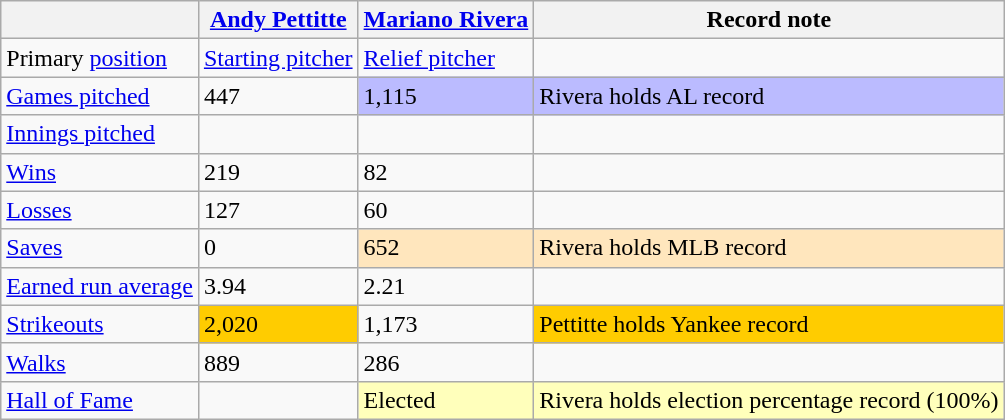<table class="wikitable">
<tr>
<th></th>
<th><a href='#'>Andy Pettitte</a></th>
<th><a href='#'>Mariano Rivera</a></th>
<th>Record note</th>
</tr>
<tr>
<td>Primary <a href='#'> position</a></td>
<td><a href='#'>Starting pitcher</a></td>
<td><a href='#'>Relief pitcher</a></td>
<td></td>
</tr>
<tr>
<td><a href='#'>Games pitched</a></td>
<td>447 </td>
<td style="background:#bbf;">1,115 </td>
<td style="background:#bbf;">Rivera holds AL record</td>
</tr>
<tr>
<td><a href='#'>Innings pitched</a></td>
<td> </td>
<td></td>
<td></td>
</tr>
<tr>
<td><a href='#'>Wins</a></td>
<td>219 </td>
<td>82</td>
<td></td>
</tr>
<tr>
<td><a href='#'>Losses</a></td>
<td>127 </td>
<td>60</td>
<td></td>
</tr>
<tr>
<td><a href='#'>Saves</a></td>
<td>0</td>
<td style="background:#ffe6bd;">652 </td>
<td style="background:#ffe6bd;">Rivera holds MLB record</td>
</tr>
<tr>
<td><a href='#'>Earned run average</a> </td>
<td>3.94</td>
<td>2.21 </td>
<td></td>
</tr>
<tr>
<td><a href='#'>Strikeouts</a></td>
<td style="background:#fc0;">2,020 </td>
<td>1,173 </td>
<td style="background:#fc0;">Pettitte holds Yankee record</td>
</tr>
<tr>
<td><a href='#'>Walks</a></td>
<td>889 </td>
<td>286</td>
<td></td>
</tr>
<tr>
<td><a href='#'>Hall of Fame</a></td>
<td></td>
<td style="background:#ffb;">Elected</td>
<td style="background:#ffb;">Rivera holds election percentage record (100%)</td>
</tr>
</table>
